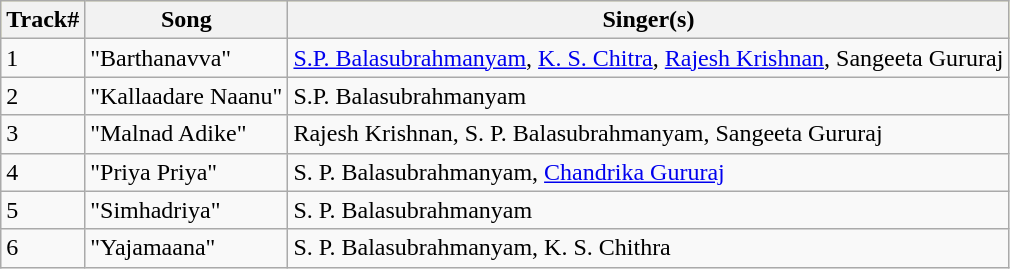<table class="wikitable">
<tr style="background:#ff9; text-align:center;">
<th>Track#</th>
<th>Song</th>
<th>Singer(s)</th>
</tr>
<tr>
<td>1</td>
<td>"Barthanavva"</td>
<td><a href='#'>S.P. Balasubrahmanyam</a>, <a href='#'>K. S. Chitra</a>, <a href='#'>Rajesh Krishnan</a>, Sangeeta Gururaj</td>
</tr>
<tr>
<td>2</td>
<td>"Kallaadare Naanu"</td>
<td>S.P. Balasubrahmanyam</td>
</tr>
<tr>
<td>3</td>
<td>"Malnad Adike"</td>
<td>Rajesh Krishnan, S. P. Balasubrahmanyam, Sangeeta Gururaj</td>
</tr>
<tr>
<td>4</td>
<td>"Priya Priya"</td>
<td>S. P. Balasubrahmanyam, <a href='#'>Chandrika Gururaj</a></td>
</tr>
<tr>
<td>5</td>
<td>"Simhadriya"</td>
<td>S. P. Balasubrahmanyam</td>
</tr>
<tr>
<td>6</td>
<td>"Yajamaana"</td>
<td>S. P. Balasubrahmanyam, K. S. Chithra</td>
</tr>
</table>
